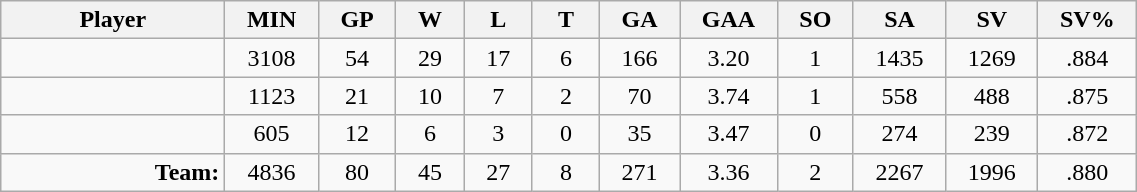<table class="wikitable sortable" width="60%">
<tr>
<th bgcolor="#DDDDFF" width="10%">Player</th>
<th width="3%" bgcolor="#DDDDFF" title="Minutes played">MIN</th>
<th width="3%" bgcolor="#DDDDFF" title="Games played in">GP</th>
<th width="3%" bgcolor="#DDDDFF" title="Games played in">W</th>
<th width="3%" bgcolor="#DDDDFF"title="Games played in">L</th>
<th width="3%" bgcolor="#DDDDFF" title="Ties">T</th>
<th width="3%" bgcolor="#DDDDFF" title="Goals against">GA</th>
<th width="3%" bgcolor="#DDDDFF" title="Goals against average">GAA</th>
<th width="3%" bgcolor="#DDDDFF"title="Shut-outs">SO</th>
<th width="3%" bgcolor="#DDDDFF" title="Shots against">SA</th>
<th width="3%" bgcolor="#DDDDFF" title="Shots saved">SV</th>
<th width="3%" bgcolor="#DDDDFF" title="Save percentage">SV%</th>
</tr>
<tr align="center">
<td align="right"></td>
<td>3108</td>
<td>54</td>
<td>29</td>
<td>17</td>
<td>6</td>
<td>166</td>
<td>3.20</td>
<td>1</td>
<td>1435</td>
<td>1269</td>
<td>.884</td>
</tr>
<tr align="center">
<td align="right"></td>
<td>1123</td>
<td>21</td>
<td>10</td>
<td>7</td>
<td>2</td>
<td>70</td>
<td>3.74</td>
<td>1</td>
<td>558</td>
<td>488</td>
<td>.875</td>
</tr>
<tr align="center">
<td align="right"></td>
<td>605</td>
<td>12</td>
<td>6</td>
<td>3</td>
<td>0</td>
<td>35</td>
<td>3.47</td>
<td>0</td>
<td>274</td>
<td>239</td>
<td>.872</td>
</tr>
<tr align="center">
<td align="right"><strong>Team:</strong></td>
<td>4836</td>
<td>80</td>
<td>45</td>
<td>27</td>
<td>8</td>
<td>271</td>
<td>3.36</td>
<td>2</td>
<td>2267</td>
<td>1996</td>
<td>.880</td>
</tr>
</table>
